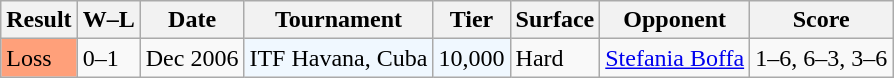<table class="sortable wikitable">
<tr>
<th>Result</th>
<th class="unsortable">W–L</th>
<th>Date</th>
<th>Tournament</th>
<th>Tier</th>
<th>Surface</th>
<th>Opponent</th>
<th class="unsortable">Score</th>
</tr>
<tr>
<td style="background:#ffa07a;">Loss</td>
<td>0–1</td>
<td>Dec 2006</td>
<td style="background:#f0f8ff;">ITF Havana, Cuba</td>
<td style="background:#f0f8ff;">10,000</td>
<td>Hard</td>
<td> <a href='#'>Stefania Boffa</a></td>
<td>1–6, 6–3, 3–6</td>
</tr>
</table>
